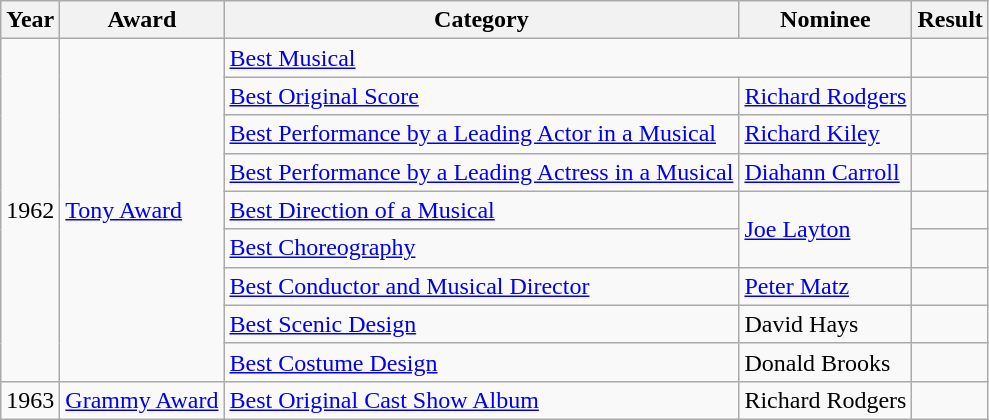<table class="wikitable">
<tr>
<th scope="col">Year</th>
<th scope="col">Award</th>
<th scope="col">Category</th>
<th scope="col">Nominee</th>
<th scope="col">Result</th>
</tr>
<tr>
<td rowspan="9" align="center">1962</td>
<td rowspan="9"><a href='#'>Tony Award</a></td>
<td scope="row" colspan="2"><a href='#'>Best Musical</a></td>
<td></td>
</tr>
<tr>
<td scope="row"><a href='#'>Best Original Score</a></td>
<td><a href='#'>Richard Rodgers</a></td>
<td></td>
</tr>
<tr>
<td scope="row"><a href='#'>Best Performance by a Leading Actor in a Musical</a></td>
<td><a href='#'>Richard Kiley</a></td>
<td></td>
</tr>
<tr>
<td scope="row"><a href='#'>Best Performance by a Leading Actress in a Musical</a></td>
<td><a href='#'>Diahann Carroll</a></td>
<td></td>
</tr>
<tr>
<td scope="row"><a href='#'>Best Direction of a Musical</a></td>
<td rowspan="2"><a href='#'>Joe Layton</a></td>
<td></td>
</tr>
<tr>
<td scope="row"><a href='#'>Best Choreography</a></td>
<td></td>
</tr>
<tr>
<td scope="row"><a href='#'>Best Conductor and Musical Director</a></td>
<td><a href='#'>Peter Matz</a></td>
<td></td>
</tr>
<tr>
<td scope="row"><a href='#'>Best Scenic Design</a></td>
<td>David Hays</td>
<td></td>
</tr>
<tr>
<td scope="row"><a href='#'>Best Costume Design</a></td>
<td>Donald Brooks</td>
<td></td>
</tr>
<tr>
<td align="center">1963</td>
<td><a href='#'>Grammy Award</a></td>
<td scope="row"><a href='#'>Best Original Cast Show Album</a></td>
<td>Richard Rodgers</td>
<td></td>
</tr>
</table>
